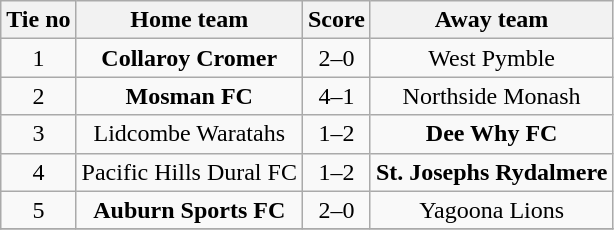<table class="wikitable" style="text-align: center">
<tr>
<th>Tie no</th>
<th>Home team</th>
<th>Score</th>
<th>Away team</th>
</tr>
<tr>
<td>1</td>
<td><strong>Collaroy Cromer </strong></td>
<td>2–0</td>
<td>West Pymble</td>
</tr>
<tr>
<td>2</td>
<td><strong>Mosman FC</strong></td>
<td>4–1</td>
<td>Northside Monash</td>
</tr>
<tr>
<td>3</td>
<td>Lidcombe Waratahs</td>
<td>1–2</td>
<td><strong>Dee Why FC</strong></td>
</tr>
<tr>
<td>4</td>
<td>Pacific Hills Dural FC</td>
<td>1–2</td>
<td><strong>St. Josephs Rydalmere</strong></td>
</tr>
<tr>
<td>5</td>
<td><strong>Auburn Sports FC</strong></td>
<td>2–0</td>
<td>Yagoona Lions</td>
</tr>
<tr>
</tr>
</table>
